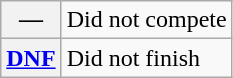<table class="wikitable">
<tr>
<th scope="row">—</th>
<td>Did not compete</td>
</tr>
<tr>
<th scope="row"><a href='#'>DNF</a></th>
<td>Did not finish</td>
</tr>
</table>
